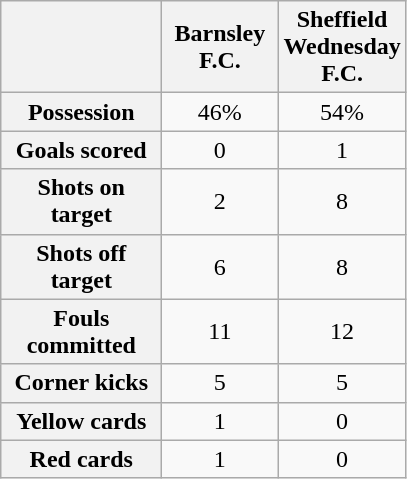<table class="wikitable plainrowheaders" style="text-align: center">
<tr>
<th scope="col" width=100></th>
<th scope="col" width=70>Barnsley F.C.</th>
<th scope="col" width=70>Sheffield Wednesday F.C.</th>
</tr>
<tr>
<th scope="row">Possession</th>
<td>46%</td>
<td>54%</td>
</tr>
<tr>
<th scope="row">Goals scored</th>
<td>0</td>
<td>1</td>
</tr>
<tr>
<th scope="row">Shots on target</th>
<td>2</td>
<td>8</td>
</tr>
<tr>
<th scope="row">Shots off target</th>
<td>6</td>
<td>8</td>
</tr>
<tr>
<th scope="row">Fouls committed</th>
<td>11</td>
<td>12</td>
</tr>
<tr>
<th scope="row">Corner kicks</th>
<td>5</td>
<td>5</td>
</tr>
<tr>
<th scope="row">Yellow cards</th>
<td>1</td>
<td>0</td>
</tr>
<tr>
<th scope="row">Red cards</th>
<td>1</td>
<td>0</td>
</tr>
</table>
